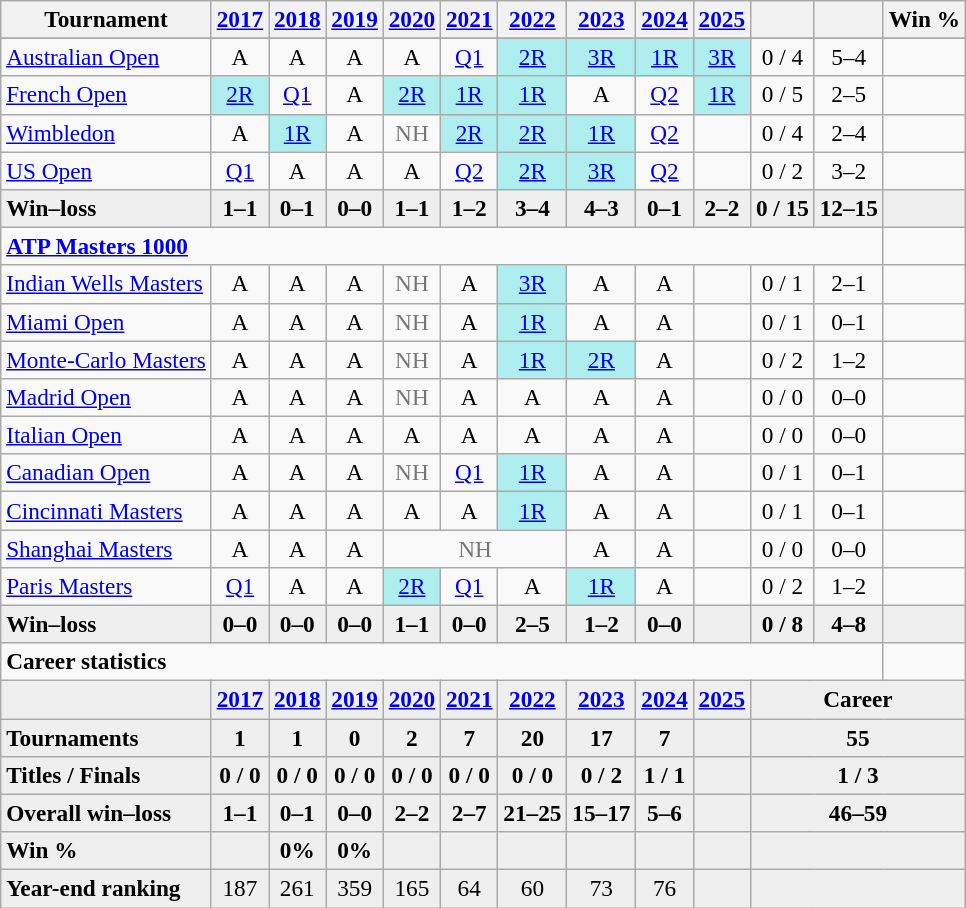<table class="nowrap wikitable" style=text-align:center;font-size:97%>
<tr>
<th>Tournament</th>
<th><a href='#'>2017</a></th>
<th><a href='#'>2018</a></th>
<th><a href='#'>2019</a></th>
<th><a href='#'>2020</a></th>
<th><a href='#'>2021</a></th>
<th><a href='#'>2022</a></th>
<th><a href='#'>2023</a></th>
<th><a href='#'>2024</a></th>
<th><a href='#'>2025</a></th>
<th></th>
<th></th>
<th>Win %</th>
</tr>
<tr colspan="11" align="left" | >
</tr>
<tr>
<td align=left><a href='#'>Australian Open</a></td>
<td>A</td>
<td>A</td>
<td>A</td>
<td>A</td>
<td><a href='#'>Q1</a></td>
<td bgcolor=afeeee><a href='#'>2R</a></td>
<td bgcolor=afeeee><a href='#'>3R</a></td>
<td bgcolor=afeeee><a href='#'>1R</a></td>
<td bgcolor=afeeee><a href='#'>3R</a></td>
<td>0 / 4</td>
<td>5–4</td>
<td></td>
</tr>
<tr>
<td align=left><a href='#'>French Open</a></td>
<td bgcolor=afeeee><a href='#'>2R</a></td>
<td><a href='#'>Q1</a></td>
<td>A</td>
<td bgcolor=afeeee><a href='#'>2R</a></td>
<td bgcolor=afeeee><a href='#'>1R</a></td>
<td bgcolor=afeeee><a href='#'>1R</a></td>
<td>A</td>
<td><a href='#'>Q2</a></td>
<td bgcolor=afeeee><a href='#'>1R</a></td>
<td>0 / 5</td>
<td>2–5</td>
<td></td>
</tr>
<tr>
<td align=left><a href='#'>Wimbledon</a></td>
<td>A</td>
<td bgcolor=afeeee><a href='#'>1R</a></td>
<td>A</td>
<td style=color:#767676>NH</td>
<td bgcolor=afeeee><a href='#'>2R</a></td>
<td bgcolor=afeeee><a href='#'>2R</a></td>
<td bgcolor=afeeee><a href='#'>1R</a></td>
<td><a href='#'>Q2</a></td>
<td></td>
<td>0 / 4</td>
<td>2–4</td>
<td></td>
</tr>
<tr>
<td align=left><a href='#'>US Open</a></td>
<td><a href='#'>Q1</a></td>
<td>A</td>
<td>A</td>
<td>A</td>
<td><a href='#'>Q2</a></td>
<td bgcolor=afeeee><a href='#'>2R</a></td>
<td bgcolor=afeeee><a href='#'>3R</a></td>
<td><a href='#'>Q2</a></td>
<td></td>
<td>0 / 2</td>
<td>3–2</td>
<td></td>
</tr>
<tr style=font-weight:bold;background:#efefef>
<td style=text-align:left>Win–loss</td>
<td>1–1</td>
<td>0–1</td>
<td>0–0</td>
<td>1–1</td>
<td>1–2</td>
<td>3–4</td>
<td>4–3</td>
<td>0–1</td>
<td>2–2</td>
<td>0 / 15</td>
<td>12–15</td>
<td></td>
</tr>
<tr>
<td colspan="12" align="left"><strong><a href='#'>ATP Masters 1000</a></strong></td>
</tr>
<tr>
<td align=left><a href='#'>Indian Wells Masters</a></td>
<td>A</td>
<td>A</td>
<td>A</td>
<td style=color:#767676>NH</td>
<td>A</td>
<td bgcolor=afeeee><a href='#'>3R</a></td>
<td>A</td>
<td>A</td>
<td></td>
<td>0 / 1</td>
<td>2–1</td>
<td></td>
</tr>
<tr>
<td align=left><a href='#'>Miami Open</a></td>
<td>A</td>
<td>A</td>
<td>A</td>
<td style=color:#767676>NH</td>
<td>A</td>
<td bgcolor=afeeee><a href='#'>1R</a></td>
<td>A</td>
<td>A</td>
<td></td>
<td>0 / 1</td>
<td>0–1</td>
<td></td>
</tr>
<tr>
<td align=left><a href='#'>Monte-Carlo Masters</a></td>
<td>A</td>
<td>A</td>
<td>A</td>
<td style=color:#767676>NH</td>
<td>A</td>
<td bgcolor=afeeee><a href='#'>1R</a></td>
<td bgcolor=afeeee><a href='#'>2R</a></td>
<td>A</td>
<td></td>
<td>0 / 2</td>
<td>1–2</td>
<td></td>
</tr>
<tr>
<td align=left><a href='#'>Madrid Open</a></td>
<td>A</td>
<td>A</td>
<td>A</td>
<td style=color:#767676>NH</td>
<td>A</td>
<td>A</td>
<td>A</td>
<td>A</td>
<td></td>
<td>0 / 0</td>
<td>0–0</td>
<td></td>
</tr>
<tr>
<td align=left><a href='#'>Italian Open</a></td>
<td>A</td>
<td>A</td>
<td>A</td>
<td>A</td>
<td>A</td>
<td>A</td>
<td>A</td>
<td>A</td>
<td></td>
<td>0 / 0</td>
<td>0–0</td>
<td></td>
</tr>
<tr>
<td align=left><a href='#'>Canadian Open</a></td>
<td>A</td>
<td>A</td>
<td>A</td>
<td style=color:#767676>NH</td>
<td><a href='#'>Q1</a></td>
<td bgcolor=afeeee><a href='#'>1R</a></td>
<td>A</td>
<td>A</td>
<td></td>
<td>0 / 1</td>
<td>0–1</td>
<td></td>
</tr>
<tr>
<td align=left><a href='#'>Cincinnati Masters</a></td>
<td>A</td>
<td>A</td>
<td>A</td>
<td>A</td>
<td>A</td>
<td bgcolor=afeeee><a href='#'>1R</a></td>
<td>A</td>
<td>A</td>
<td></td>
<td>0 / 1</td>
<td>0–1</td>
<td></td>
</tr>
<tr>
<td align=left><a href='#'>Shanghai Masters</a></td>
<td>A</td>
<td>A</td>
<td>A</td>
<td colspan=3 style=color:#767676>NH</td>
<td>A</td>
<td>A</td>
<td></td>
<td>0 / 0</td>
<td>0–0</td>
<td></td>
</tr>
<tr>
<td align=left><a href='#'>Paris Masters</a></td>
<td><a href='#'>Q1</a></td>
<td>A</td>
<td>A</td>
<td bgcolor=afeeee><a href='#'>2R</a></td>
<td><a href='#'>Q1</a></td>
<td>A</td>
<td bgcolor=afeeee><a href='#'>1R</a></td>
<td>A</td>
<td></td>
<td>0 / 2</td>
<td>1–2</td>
<td></td>
</tr>
<tr style=font-weight:bold;background:#efefef>
<td style=text-align:left>Win–loss</td>
<td>0–0</td>
<td>0–0</td>
<td>0–0</td>
<td>1–1</td>
<td>0–0</td>
<td>2–5</td>
<td>1–2</td>
<td>0–0</td>
<td></td>
<td>0 / 8</td>
<td>4–8</td>
<td></td>
</tr>
<tr>
<td colspan="12" align="left"><strong>Career statistics</strong></td>
</tr>
<tr style=font-weight:bold;background:#efefef>
<td></td>
<td><a href='#'>2017</a></td>
<td><a href='#'>2018</a></td>
<td><a href='#'>2019</a></td>
<td><a href='#'>2020</a></td>
<td><a href='#'>2021</a></td>
<td><a href='#'>2022</a></td>
<td><a href='#'>2023</a></td>
<td><a href='#'>2024</a></td>
<td><a href='#'>2025</a></td>
<td colspan="3">Career</td>
</tr>
<tr style=font-weight:bold;background:#efefef>
<td align=left>Tournaments</td>
<td>1</td>
<td>1</td>
<td>0</td>
<td>2</td>
<td>7</td>
<td>20</td>
<td>17</td>
<td>7</td>
<td></td>
<td colspan="3"><strong>55</strong></td>
</tr>
<tr style=font-weight:bold;background:#efefef>
<td align="left">Titles / Finals</td>
<td>0 / 0</td>
<td>0 / 0</td>
<td>0 / 0</td>
<td>0 / 0</td>
<td>0 / 0</td>
<td>0 / 0</td>
<td>0 / 2</td>
<td>1 / 1</td>
<td></td>
<td colspan="3">1 / 3</td>
</tr>
<tr style=font-weight:bold;background:#efefef>
<td style=text-align:left>Overall win–loss</td>
<td>1–1</td>
<td>0–1</td>
<td>0–0</td>
<td>2–2</td>
<td>2–7</td>
<td>21–25</td>
<td>15–17</td>
<td>5–6</td>
<td></td>
<td colspan="3">46–59</td>
</tr>
<tr style="font-weight:bold;background:#efefef">
<td align="left">Win %</td>
<td></td>
<td>0%</td>
<td>0%</td>
<td></td>
<td></td>
<td></td>
<td></td>
<td></td>
<td></td>
<td colspan="3"></td>
</tr>
<tr style="background:#efefef">
<td align="left"><strong>Year-end ranking</strong></td>
<td>187</td>
<td>261</td>
<td>359</td>
<td>165</td>
<td>64</td>
<td>60</td>
<td>73</td>
<td>76</td>
<td></td>
<td colspan="3"></td>
</tr>
</table>
